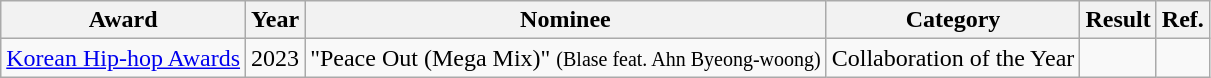<table class="wikitable">
<tr>
<th>Award</th>
<th>Year</th>
<th>Nominee</th>
<th>Category</th>
<th>Result</th>
<th>Ref.</th>
</tr>
<tr>
<td><a href='#'>Korean Hip-hop Awards</a></td>
<td>2023</td>
<td>"Peace Out (Mega Mix)" <small>(Blase feat. Ahn Byeong-woong)</small></td>
<td>Collaboration of the Year</td>
<td></td>
<td></td>
</tr>
</table>
